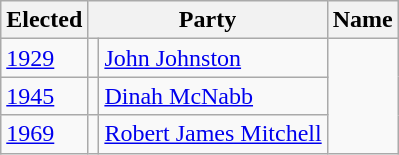<table class="wikitable">
<tr>
<th>Elected</th>
<th colspan=2>Party</th>
<th>Name</th>
</tr>
<tr>
<td><a href='#'>1929</a></td>
<td></td>
<td><a href='#'>John Johnston</a></td>
</tr>
<tr>
<td><a href='#'>1945</a></td>
<td></td>
<td><a href='#'>Dinah McNabb</a></td>
</tr>
<tr>
<td><a href='#'>1969</a></td>
<td></td>
<td><a href='#'>Robert James Mitchell</a></td>
</tr>
</table>
